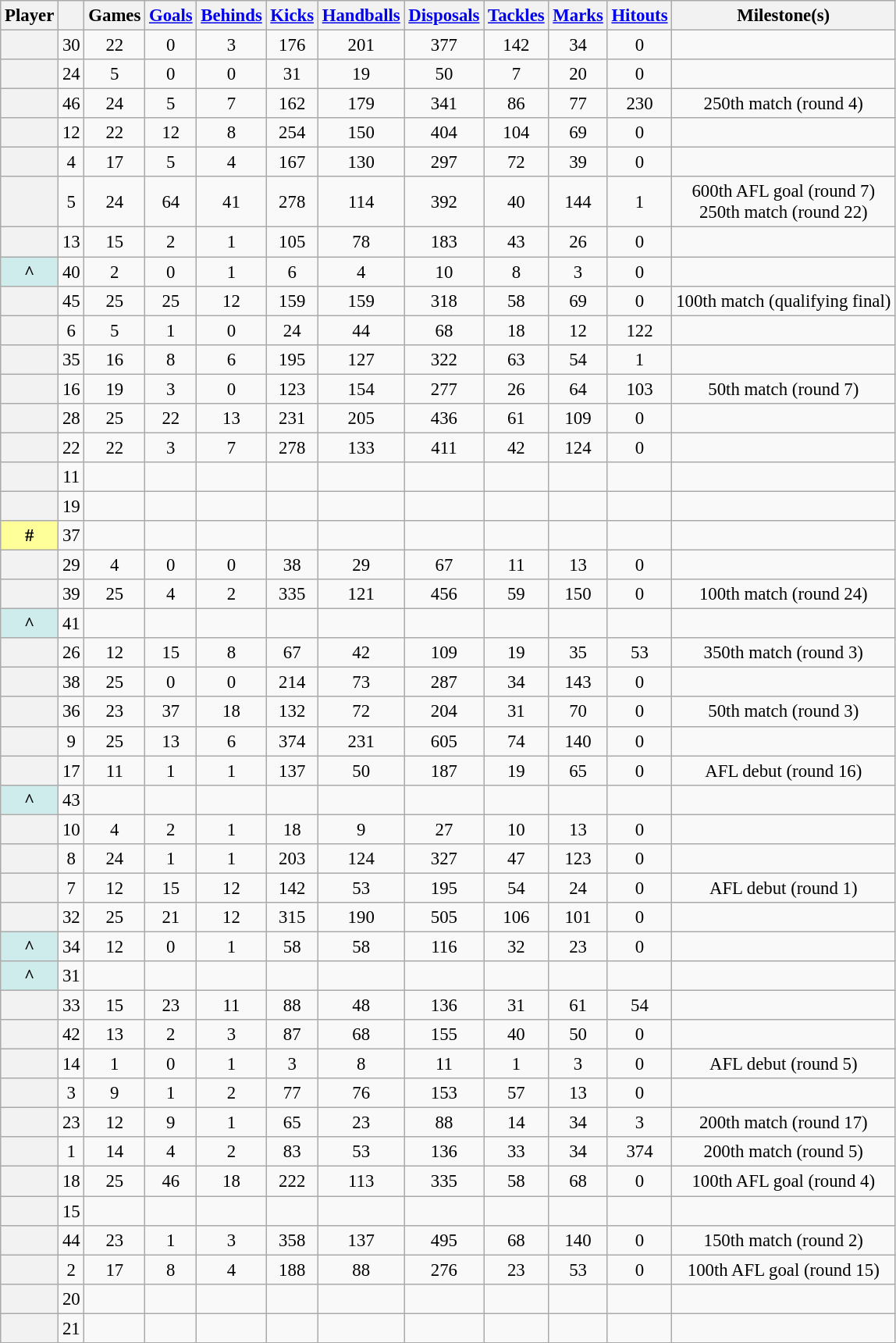<table class="wikitable plainarrowheads sortable" style="text-align:center; font-size:95%">
<tr>
<th scope="col">Player</th>
<th scope="col"></th>
<th scope="col" width:3em>Games</th>
<th scpoe="col" width:3em><a href='#'>Goals</a></th>
<th scope="col" width:3em><a href='#'>Behinds</a></th>
<th scope="col" width:3em><a href='#'>Kicks</a></th>
<th scope="col" width:3em><a href='#'>Handballs</a></th>
<th scope="col" width:3em><a href='#'>Disposals</a></th>
<th scope="col" width:3em><a href='#'>Tackles</a></th>
<th scope="col" width:3em><a href='#'>Marks</a></th>
<th scope="col" width:3em><a href='#'>Hitouts</a></th>
<th scope="col" class="unsortable">Milestone(s)</th>
</tr>
<tr>
<th scope="row"></th>
<td>30</td>
<td>22</td>
<td>0</td>
<td>3</td>
<td>176</td>
<td>201</td>
<td>377</td>
<td>142</td>
<td>34</td>
<td>0</td>
<td></td>
</tr>
<tr>
<th scope="row"></th>
<td>24</td>
<td>5</td>
<td>0</td>
<td>0</td>
<td>31</td>
<td>19</td>
<td>50</td>
<td>7</td>
<td>20</td>
<td>0</td>
<td></td>
</tr>
<tr>
<th scope="row"></th>
<td>46</td>
<td>24</td>
<td>5</td>
<td>7</td>
<td>162</td>
<td>179</td>
<td>341</td>
<td>86</td>
<td>77</td>
<td>230</td>
<td>250th match (round 4)</td>
</tr>
<tr>
<th scope="row"></th>
<td>12</td>
<td>22</td>
<td>12</td>
<td>8</td>
<td>254</td>
<td>150</td>
<td>404</td>
<td>104</td>
<td>69</td>
<td>0</td>
<td></td>
</tr>
<tr>
<th scope="row"></th>
<td>4</td>
<td>17</td>
<td>5</td>
<td>4</td>
<td>167</td>
<td>130</td>
<td>297</td>
<td>72</td>
<td>39</td>
<td>0</td>
<td></td>
</tr>
<tr>
<th scope="row"></th>
<td>5</td>
<td>24</td>
<td>64</td>
<td>41</td>
<td>278</td>
<td>114</td>
<td>392</td>
<td>40</td>
<td>144</td>
<td>1</td>
<td>600th AFL goal (round 7)<br>250th match (round 22)</td>
</tr>
<tr>
<th scope="row"></th>
<td>13</td>
<td>15</td>
<td>2</td>
<td>1</td>
<td>105</td>
<td>78</td>
<td>183</td>
<td>43</td>
<td>26</td>
<td>0</td>
<td></td>
</tr>
<tr>
<th scope="row" style="background:#cfecec;">^</th>
<td>40</td>
<td>2</td>
<td>0</td>
<td>1</td>
<td>6</td>
<td>4</td>
<td>10</td>
<td>8</td>
<td>3</td>
<td>0</td>
<td></td>
</tr>
<tr>
<th scope="row"></th>
<td>45</td>
<td>25</td>
<td>25</td>
<td>12</td>
<td>159</td>
<td>159</td>
<td>318</td>
<td>58</td>
<td>69</td>
<td>0</td>
<td>100th match (qualifying final)</td>
</tr>
<tr>
<th scope="row"></th>
<td>6</td>
<td>5</td>
<td>1</td>
<td>0</td>
<td>24</td>
<td>44</td>
<td>68</td>
<td>18</td>
<td>12</td>
<td>122</td>
<td></td>
</tr>
<tr>
<th scope="row"></th>
<td>35</td>
<td>16</td>
<td>8</td>
<td>6</td>
<td>195</td>
<td>127</td>
<td>322</td>
<td>63</td>
<td>54</td>
<td>1</td>
<td></td>
</tr>
<tr>
<th scope="row"></th>
<td>16</td>
<td>19</td>
<td>3</td>
<td>0</td>
<td>123</td>
<td>154</td>
<td>277</td>
<td>26</td>
<td>64</td>
<td>103</td>
<td>50th match (round 7)</td>
</tr>
<tr>
<th scope="row"></th>
<td>28</td>
<td>25</td>
<td>22</td>
<td>13</td>
<td>231</td>
<td>205</td>
<td>436</td>
<td>61</td>
<td>109</td>
<td>0</td>
<td></td>
</tr>
<tr>
<th scope="row"></th>
<td>22</td>
<td>22</td>
<td>3</td>
<td>7</td>
<td>278</td>
<td>133</td>
<td>411</td>
<td>42</td>
<td>124</td>
<td>0</td>
<td></td>
</tr>
<tr>
<th scope="row"></th>
<td>11</td>
<td></td>
<td></td>
<td></td>
<td></td>
<td></td>
<td></td>
<td></td>
<td></td>
<td></td>
<td></td>
</tr>
<tr>
<th scope="row"></th>
<td>19</td>
<td></td>
<td></td>
<td></td>
<td></td>
<td></td>
<td></td>
<td></td>
<td></td>
<td></td>
<td></td>
</tr>
<tr>
<th scope="row" style="background:#ff9;">#</th>
<td>37</td>
<td></td>
<td></td>
<td></td>
<td></td>
<td></td>
<td></td>
<td></td>
<td></td>
<td></td>
<td></td>
</tr>
<tr>
<th scope="row"></th>
<td>29</td>
<td>4</td>
<td>0</td>
<td>0</td>
<td>38</td>
<td>29</td>
<td>67</td>
<td>11</td>
<td>13</td>
<td>0</td>
<td></td>
</tr>
<tr>
<th scope="row"></th>
<td>39</td>
<td>25</td>
<td>4</td>
<td>2</td>
<td>335</td>
<td>121</td>
<td>456</td>
<td>59</td>
<td>150</td>
<td>0</td>
<td>100th match (round 24)</td>
</tr>
<tr>
<th scope="row" style="background:#cfecec;">^</th>
<td>41</td>
<td></td>
<td></td>
<td></td>
<td></td>
<td></td>
<td></td>
<td></td>
<td></td>
<td></td>
<td></td>
</tr>
<tr>
<th scope="row"></th>
<td>26</td>
<td>12</td>
<td>15</td>
<td>8</td>
<td>67</td>
<td>42</td>
<td>109</td>
<td>19</td>
<td>35</td>
<td>53</td>
<td>350th match (round 3)</td>
</tr>
<tr>
<th scope="row"></th>
<td>38</td>
<td>25</td>
<td>0</td>
<td>0</td>
<td>214</td>
<td>73</td>
<td>287</td>
<td>34</td>
<td>143</td>
<td>0</td>
<td></td>
</tr>
<tr>
<th scope="row"></th>
<td>36</td>
<td>23</td>
<td>37</td>
<td>18</td>
<td>132</td>
<td>72</td>
<td>204</td>
<td>31</td>
<td>70</td>
<td>0</td>
<td>50th match (round 3)</td>
</tr>
<tr>
<th scope="row"></th>
<td>9</td>
<td>25</td>
<td>13</td>
<td>6</td>
<td>374</td>
<td>231</td>
<td>605</td>
<td>74</td>
<td>140</td>
<td>0</td>
<td></td>
</tr>
<tr>
<th scope="row"></th>
<td>17</td>
<td>11</td>
<td>1</td>
<td>1</td>
<td>137</td>
<td>50</td>
<td>187</td>
<td>19</td>
<td>65</td>
<td>0</td>
<td>AFL debut (round 16)</td>
</tr>
<tr>
<th scope="row" style="background:#cfecec;">^</th>
<td>43</td>
<td></td>
<td></td>
<td></td>
<td></td>
<td></td>
<td></td>
<td></td>
<td></td>
<td></td>
<td></td>
</tr>
<tr>
<th scope="row"></th>
<td>10</td>
<td>4</td>
<td>2</td>
<td>1</td>
<td>18</td>
<td>9</td>
<td>27</td>
<td>10</td>
<td>13</td>
<td>0</td>
<td></td>
</tr>
<tr>
<th scope="row"></th>
<td>8</td>
<td>24</td>
<td>1</td>
<td>1</td>
<td>203</td>
<td>124</td>
<td>327</td>
<td>47</td>
<td>123</td>
<td>0</td>
<td></td>
</tr>
<tr>
<th scope="row"></th>
<td>7</td>
<td>12</td>
<td>15</td>
<td>12</td>
<td>142</td>
<td>53</td>
<td>195</td>
<td>54</td>
<td>24</td>
<td>0</td>
<td>AFL debut (round 1)</td>
</tr>
<tr>
<th scope="row"></th>
<td>32</td>
<td>25</td>
<td>21</td>
<td>12</td>
<td>315</td>
<td>190</td>
<td>505</td>
<td>106</td>
<td>101</td>
<td>0</td>
<td></td>
</tr>
<tr>
<th scope="row" style="background:#cfecec;">^</th>
<td>34</td>
<td>12</td>
<td>0</td>
<td>1</td>
<td>58</td>
<td>58</td>
<td>116</td>
<td>32</td>
<td>23</td>
<td>0</td>
<td></td>
</tr>
<tr>
<th scope="row" style="background:#cfecec;">^</th>
<td>31</td>
<td></td>
<td></td>
<td></td>
<td></td>
<td></td>
<td></td>
<td></td>
<td></td>
<td></td>
<td></td>
</tr>
<tr>
<th scope="row"></th>
<td>33</td>
<td>15</td>
<td>23</td>
<td>11</td>
<td>88</td>
<td>48</td>
<td>136</td>
<td>31</td>
<td>61</td>
<td>54</td>
<td></td>
</tr>
<tr>
<th scope="row"></th>
<td>42</td>
<td>13</td>
<td>2</td>
<td>3</td>
<td>87</td>
<td>68</td>
<td>155</td>
<td>40</td>
<td>50</td>
<td>0</td>
<td></td>
</tr>
<tr>
<th scope="row"></th>
<td>14</td>
<td>1</td>
<td>0</td>
<td>1</td>
<td>3</td>
<td>8</td>
<td>11</td>
<td>1</td>
<td>3</td>
<td>0</td>
<td>AFL debut (round 5)</td>
</tr>
<tr>
<th scope="row"></th>
<td>3</td>
<td>9</td>
<td>1</td>
<td>2</td>
<td>77</td>
<td>76</td>
<td>153</td>
<td>57</td>
<td>13</td>
<td>0</td>
<td></td>
</tr>
<tr>
<th scope="row"></th>
<td>23</td>
<td>12</td>
<td>9</td>
<td>1</td>
<td>65</td>
<td>23</td>
<td>88</td>
<td>14</td>
<td>34</td>
<td>3</td>
<td>200th match (round 17)</td>
</tr>
<tr>
<th scope="row"></th>
<td>1</td>
<td>14</td>
<td>4</td>
<td>2</td>
<td>83</td>
<td>53</td>
<td>136</td>
<td>33</td>
<td>34</td>
<td>374</td>
<td>200th match (round 5)</td>
</tr>
<tr>
<th scope="row"></th>
<td>18</td>
<td>25</td>
<td>46</td>
<td>18</td>
<td>222</td>
<td>113</td>
<td>335</td>
<td>58</td>
<td>68</td>
<td>0</td>
<td>100th AFL goal (round 4)</td>
</tr>
<tr>
<th scope="row"></th>
<td>15</td>
<td></td>
<td></td>
<td></td>
<td></td>
<td></td>
<td></td>
<td></td>
<td></td>
<td></td>
<td></td>
</tr>
<tr>
<th scope="row"></th>
<td>44</td>
<td>23</td>
<td>1</td>
<td>3</td>
<td>358</td>
<td>137</td>
<td>495</td>
<td>68</td>
<td>140</td>
<td>0</td>
<td>150th match (round 2)</td>
</tr>
<tr>
<th scope="row"></th>
<td>2</td>
<td>17</td>
<td>8</td>
<td>4</td>
<td>188</td>
<td>88</td>
<td>276</td>
<td>23</td>
<td>53</td>
<td>0</td>
<td>100th AFL goal (round 15)</td>
</tr>
<tr>
<th scope="row"></th>
<td>20</td>
<td></td>
<td></td>
<td></td>
<td></td>
<td></td>
<td></td>
<td></td>
<td></td>
<td></td>
<td></td>
</tr>
<tr>
<th scope="row"></th>
<td>21</td>
<td></td>
<td></td>
<td></td>
<td></td>
<td></td>
<td></td>
<td></td>
<td></td>
<td></td>
<td></td>
</tr>
<tr>
</tr>
</table>
